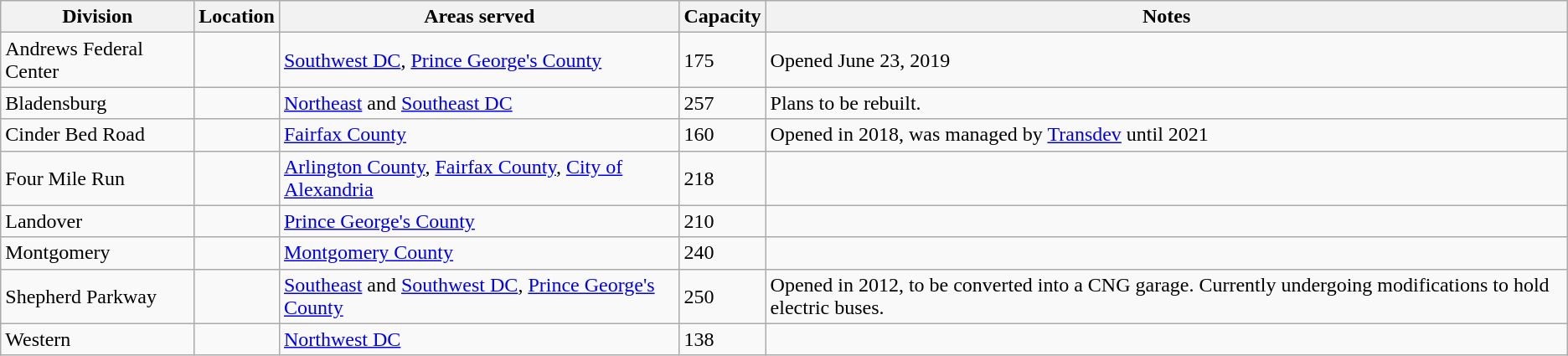<table class="wikitable">
<tr>
<th>Division</th>
<th>Location</th>
<th>Areas served</th>
<th>Capacity</th>
<th>Notes</th>
</tr>
<tr>
<td>Andrews Federal Center</td>
<td></td>
<td><a href='#'>Southwest DC</a>, <a href='#'>Prince George's County</a></td>
<td>175</td>
<td>Opened June 23, 2019</td>
</tr>
<tr>
<td>Bladensburg</td>
<td></td>
<td><a href='#'>Northeast</a> and <a href='#'>Southeast DC</a></td>
<td>257</td>
<td>Plans to be rebuilt.</td>
</tr>
<tr>
<td>Cinder Bed Road</td>
<td></td>
<td><a href='#'>Fairfax County</a></td>
<td>160</td>
<td>Opened in 2018, was managed by <a href='#'>Transdev</a> until 2021</td>
</tr>
<tr>
<td>Four Mile Run</td>
<td></td>
<td><a href='#'>Arlington County</a>, <a href='#'>Fairfax County</a>, <a href='#'>City of Alexandria</a></td>
<td>218</td>
<td></td>
</tr>
<tr>
<td>Landover</td>
<td></td>
<td><a href='#'>Prince George's County</a></td>
<td>210</td>
<td></td>
</tr>
<tr>
<td>Montgomery</td>
<td></td>
<td><a href='#'>Montgomery County</a></td>
<td>240</td>
<td></td>
</tr>
<tr>
<td>Shepherd Parkway</td>
<td></td>
<td><a href='#'>Southeast</a> and <a href='#'>Southwest DC</a>, <a href='#'>Prince George's County</a></td>
<td>250</td>
<td>Opened in 2012, to be converted into a CNG garage. Currently undergoing modifications to hold electric buses.</td>
</tr>
<tr>
<td>Western</td>
<td></td>
<td><a href='#'>Northwest DC</a></td>
<td>138</td>
<td></td>
</tr>
</table>
